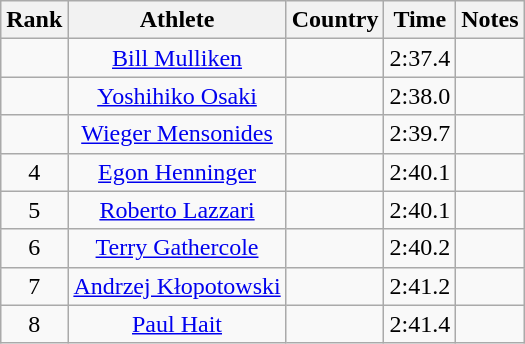<table class="wikitable sortable" style="text-align:center">
<tr>
<th>Rank</th>
<th>Athlete</th>
<th>Country</th>
<th>Time</th>
<th>Notes</th>
</tr>
<tr>
<td></td>
<td><a href='#'>Bill Mulliken</a></td>
<td align=left></td>
<td>2:37.4</td>
<td><strong> </strong></td>
</tr>
<tr>
<td></td>
<td><a href='#'>Yoshihiko Osaki</a></td>
<td align=left></td>
<td>2:38.0</td>
<td><strong> </strong></td>
</tr>
<tr>
<td></td>
<td><a href='#'>Wieger Mensonides</a></td>
<td align=left></td>
<td>2:39.7</td>
<td><strong> </strong></td>
</tr>
<tr>
<td>4</td>
<td><a href='#'>Egon Henninger</a></td>
<td align=left></td>
<td>2:40.1</td>
<td><strong> </strong></td>
</tr>
<tr>
<td>5</td>
<td><a href='#'>Roberto Lazzari</a></td>
<td align=left></td>
<td>2:40.1</td>
<td><strong> </strong></td>
</tr>
<tr>
<td>6</td>
<td><a href='#'>Terry Gathercole</a></td>
<td align=left></td>
<td>2:40.2</td>
<td><strong> </strong></td>
</tr>
<tr>
<td>7</td>
<td><a href='#'>Andrzej Kłopotowski</a></td>
<td align=left></td>
<td>2:41.2</td>
<td><strong> </strong></td>
</tr>
<tr>
<td>8</td>
<td><a href='#'>Paul Hait</a></td>
<td align=left></td>
<td>2:41.4</td>
<td><strong> </strong></td>
</tr>
</table>
